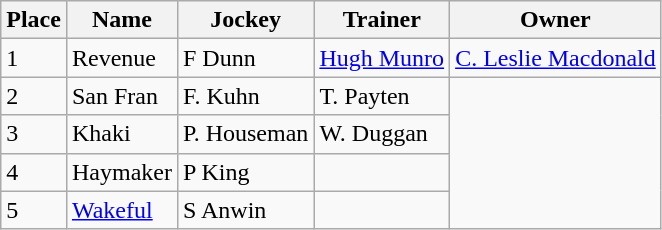<table class="wikitable">
<tr>
<th>Place</th>
<th>Name</th>
<th>Jockey</th>
<th>Trainer</th>
<th>Owner</th>
</tr>
<tr>
<td>1</td>
<td>Revenue</td>
<td>F Dunn</td>
<td><a href='#'>Hugh Munro</a></td>
<td><a href='#'>C. Leslie Macdonald</a></td>
</tr>
<tr>
<td>2</td>
<td>San Fran</td>
<td>F. Kuhn</td>
<td>T. Payten</td>
</tr>
<tr>
<td>3</td>
<td>Khaki</td>
<td>P. Houseman</td>
<td>W. Duggan</td>
</tr>
<tr>
<td>4</td>
<td>Haymaker</td>
<td>P King</td>
<td></td>
</tr>
<tr>
<td>5</td>
<td><a href='#'>Wakeful</a></td>
<td>S Anwin</td>
<td></td>
</tr>
</table>
